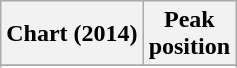<table class="wikitable plainrowheaders" style="text-align:center;">
<tr>
<th scope="col">Chart (2014)</th>
<th scope="col">Peak<br>position</th>
</tr>
<tr>
</tr>
<tr>
</tr>
<tr>
</tr>
<tr>
</tr>
<tr>
</tr>
</table>
